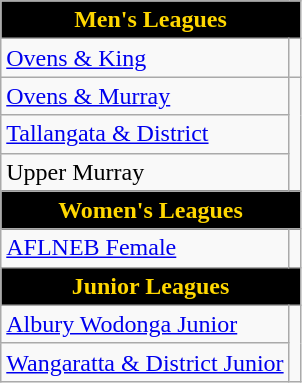<table class="wikitable">
<tr>
<th style= "background:black; color:gold; text-align:center;" colspan=2><strong>Men's Leagues</strong></th>
</tr>
<tr>
<td><a href='#'>Ovens & King</a></td>
<td></td>
</tr>
<tr>
<td><a href='#'>Ovens & Murray</a></td>
</tr>
<tr>
<td><a href='#'>Tallangata & District</a></td>
</tr>
<tr>
<td>Upper Murray</td>
</tr>
<tr>
<th style= "background:black; color:gold; text-align:center;" colspan=2><strong>Women's Leagues</strong></th>
</tr>
<tr>
<td><a href='#'>AFLNEB Female</a></td>
</tr>
<tr>
<th style= "background:black; color:gold; text-align:center;" colspan=2><strong>Junior Leagues</strong></th>
</tr>
<tr>
<td><a href='#'>Albury Wodonga Junior</a></td>
</tr>
<tr>
<td><a href='#'>Wangaratta & District Junior</a></td>
</tr>
</table>
